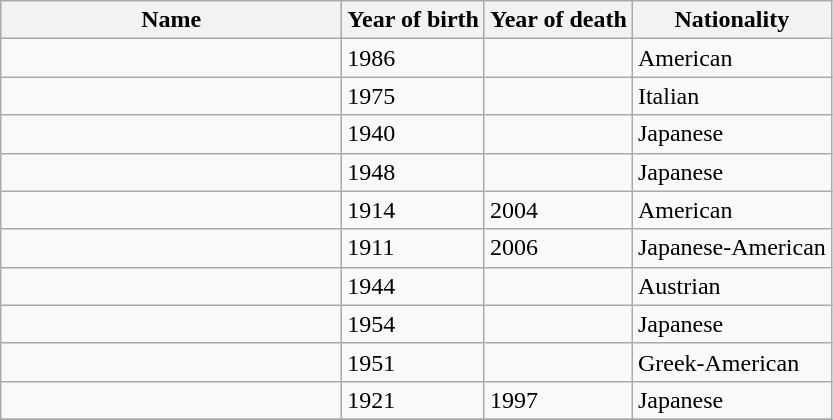<table class="wikitable sortable">
<tr>
<th style="width:220px;">Name</th>
<th>Year of birth</th>
<th>Year of death</th>
<th>Nationality</th>
</tr>
<tr>
<td></td>
<td>1986</td>
<td></td>
<td>American</td>
</tr>
<tr>
<td></td>
<td>1975</td>
<td></td>
<td>Italian</td>
</tr>
<tr>
<td></td>
<td>1940</td>
<td></td>
<td>Japanese</td>
</tr>
<tr>
<td></td>
<td>1948</td>
<td></td>
<td>Japanese</td>
</tr>
<tr>
<td></td>
<td>1914</td>
<td>2004</td>
<td>American</td>
</tr>
<tr>
<td></td>
<td>1911</td>
<td>2006</td>
<td>Japanese-American</td>
</tr>
<tr>
<td></td>
<td>1944</td>
<td></td>
<td>Austrian</td>
</tr>
<tr>
<td></td>
<td>1954</td>
<td></td>
<td>Japanese</td>
</tr>
<tr>
<td></td>
<td>1951</td>
<td></td>
<td>Greek-American</td>
</tr>
<tr>
<td></td>
<td>1921</td>
<td>1997</td>
<td>Japanese</td>
</tr>
<tr>
</tr>
</table>
